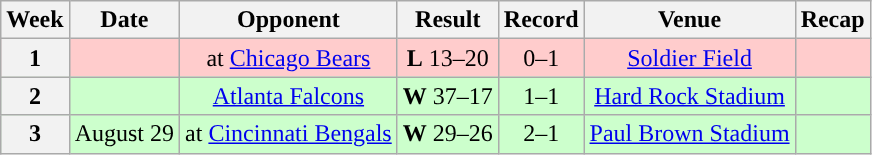<table class="wikitable" style="text-align:center">
<tr>
<th>Week</th>
<th>Date</th>
<th>Opponent</th>
<th>Result</th>
<th>Record</th>
<th>Venue</th>
<th>Recap</th>
</tr>
<tr style="background:#fcc">
<th>1</th>
<td></td>
<td>at <a href='#'>Chicago Bears</a></td>
<td><strong>L</strong> 13–20</td>
<td>0–1</td>
<td><a href='#'>Soldier Field</a></td>
<td></td>
</tr>
<tr style="background:#cfc">
<th>2</th>
<td></td>
<td><a href='#'>Atlanta Falcons</a></td>
<td><strong>W</strong> 37–17</td>
<td>1–1</td>
<td><a href='#'>Hard Rock Stadium</a></td>
<td></td>
</tr>
<tr style="background:#cfc">
<th>3</th>
<td>August 29</td>
<td>at <a href='#'>Cincinnati Bengals</a></td>
<td><strong>W</strong> 29–26</td>
<td>2–1</td>
<td><a href='#'>Paul Brown Stadium</a></td>
<td></td>
</tr>
</table>
